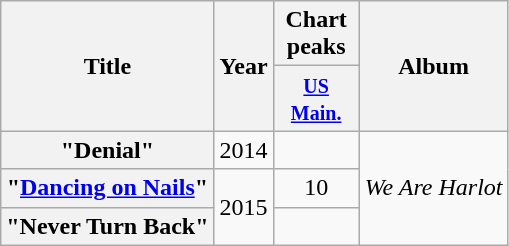<table class="wikitable plainrowheaders">
<tr>
<th rowspan="2">Title</th>
<th rowspan="2">Year</th>
<th colspan="1">Chart peaks</th>
<th rowspan="2">Album</th>
</tr>
<tr>
<th style="width:50px;"><small><a href='#'>US<br>Main.</a><br></small></th>
</tr>
<tr>
<th scope="row">"Denial"</th>
<td>2014</td>
<td></td>
<td rowspan="3"><em>We Are Harlot</em></td>
</tr>
<tr>
<th scope="row">"<a href='#'>Dancing on Nails</a>"</th>
<td rowspan="2">2015</td>
<td style="text-align:center;">10</td>
</tr>
<tr>
<th scope="row">"Never Turn Back"</th>
<td></td>
</tr>
</table>
